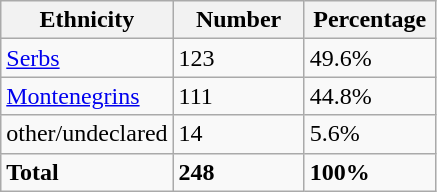<table class="wikitable">
<tr>
<th width="100px">Ethnicity</th>
<th width="80px">Number</th>
<th width="80px">Percentage</th>
</tr>
<tr>
<td><a href='#'>Serbs</a></td>
<td>123</td>
<td>49.6%</td>
</tr>
<tr>
<td><a href='#'>Montenegrins</a></td>
<td>111</td>
<td>44.8%</td>
</tr>
<tr>
<td>other/undeclared</td>
<td>14</td>
<td>5.6%</td>
</tr>
<tr>
<td><strong>Total</strong></td>
<td><strong>248</strong></td>
<td><strong>100%</strong></td>
</tr>
</table>
